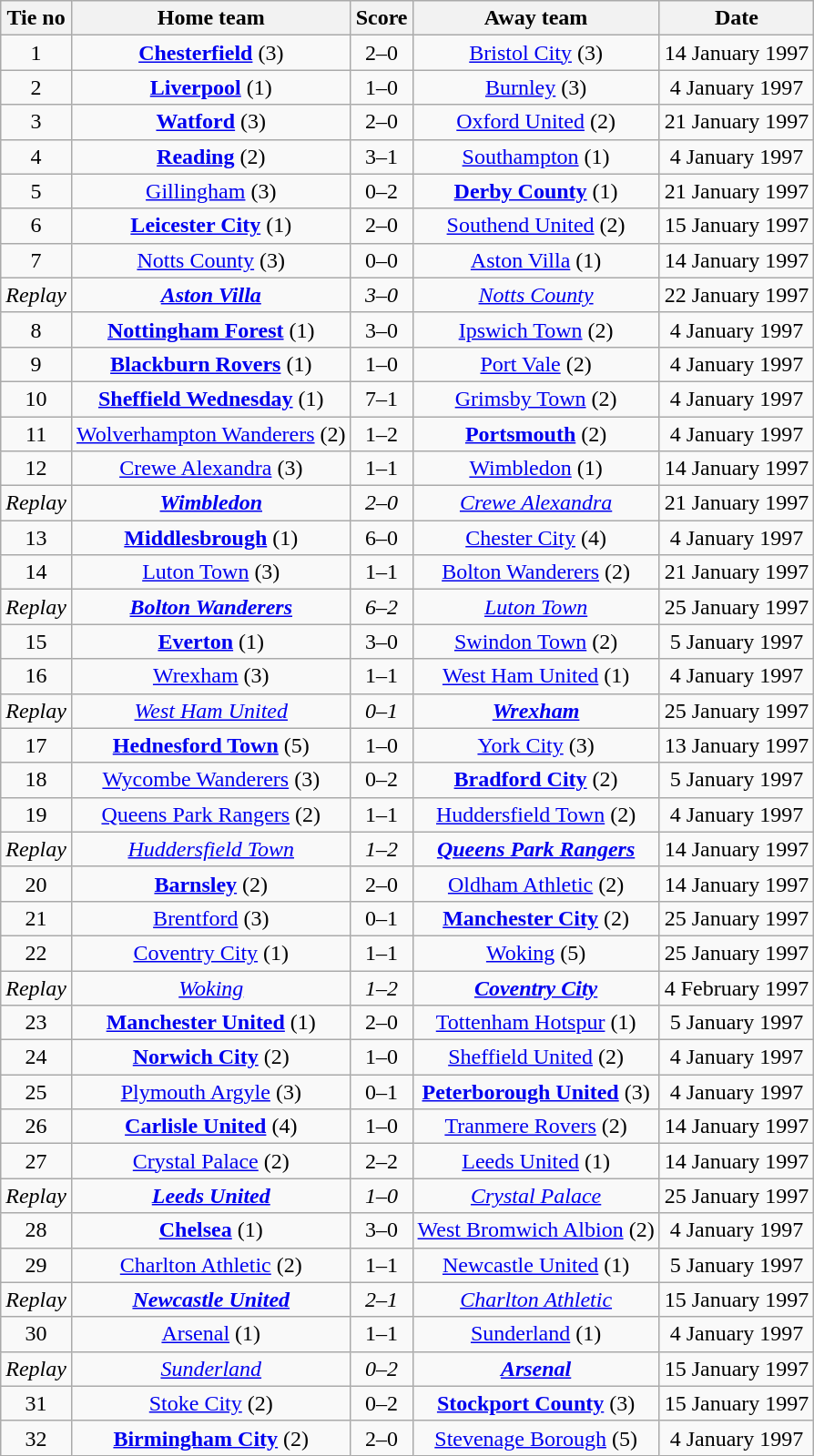<table class="wikitable" style="text-align: center">
<tr>
<th>Tie no</th>
<th>Home team</th>
<th>Score</th>
<th>Away team</th>
<th>Date</th>
</tr>
<tr>
<td>1</td>
<td><strong><a href='#'>Chesterfield</a></strong> (3)</td>
<td>2–0</td>
<td><a href='#'>Bristol City</a> (3)</td>
<td>14 January 1997</td>
</tr>
<tr>
<td>2</td>
<td><strong><a href='#'>Liverpool</a></strong> (1)</td>
<td>1–0</td>
<td><a href='#'>Burnley</a> (3)</td>
<td>4 January 1997</td>
</tr>
<tr>
<td>3</td>
<td><strong><a href='#'>Watford</a></strong> (3)</td>
<td>2–0</td>
<td><a href='#'>Oxford United</a> (2)</td>
<td>21 January 1997</td>
</tr>
<tr>
<td>4</td>
<td><strong><a href='#'>Reading</a></strong> (2)</td>
<td>3–1</td>
<td><a href='#'>Southampton</a> (1)</td>
<td>4 January 1997</td>
</tr>
<tr>
<td>5</td>
<td><a href='#'>Gillingham</a> (3)</td>
<td>0–2</td>
<td><strong><a href='#'>Derby County</a></strong> (1)</td>
<td>21 January 1997</td>
</tr>
<tr>
<td>6</td>
<td><strong><a href='#'>Leicester City</a></strong> (1)</td>
<td>2–0</td>
<td><a href='#'>Southend United</a> (2)</td>
<td>15 January 1997</td>
</tr>
<tr>
<td>7</td>
<td><a href='#'>Notts County</a> (3)</td>
<td>0–0</td>
<td><a href='#'>Aston Villa</a> (1)</td>
<td>14 January 1997</td>
</tr>
<tr>
<td><em>Replay</em></td>
<td><strong><em><a href='#'>Aston Villa</a></em></strong></td>
<td><em>3–0</em></td>
<td><em><a href='#'>Notts County</a></em></td>
<td>22 January 1997</td>
</tr>
<tr>
<td>8</td>
<td><strong><a href='#'>Nottingham Forest</a></strong> (1)</td>
<td>3–0</td>
<td><a href='#'>Ipswich Town</a> (2)</td>
<td>4 January 1997</td>
</tr>
<tr>
<td>9</td>
<td><strong><a href='#'>Blackburn Rovers</a></strong> (1)</td>
<td>1–0</td>
<td><a href='#'>Port Vale</a> (2)</td>
<td>4 January 1997</td>
</tr>
<tr>
<td>10</td>
<td><strong><a href='#'>Sheffield Wednesday</a></strong> (1)</td>
<td>7–1</td>
<td><a href='#'>Grimsby Town</a> (2)</td>
<td>4 January 1997</td>
</tr>
<tr>
<td>11</td>
<td><a href='#'>Wolverhampton Wanderers</a> (2)</td>
<td>1–2</td>
<td><strong><a href='#'>Portsmouth</a></strong> (2)</td>
<td>4 January 1997</td>
</tr>
<tr>
<td>12</td>
<td><a href='#'>Crewe Alexandra</a> (3)</td>
<td>1–1</td>
<td><a href='#'>Wimbledon</a> (1)</td>
<td>14 January 1997</td>
</tr>
<tr>
<td><em>Replay</em></td>
<td><strong><em><a href='#'>Wimbledon</a></em></strong></td>
<td><em>2–0</em></td>
<td><em><a href='#'>Crewe Alexandra</a></em></td>
<td>21 January 1997</td>
</tr>
<tr>
<td>13</td>
<td><strong><a href='#'>Middlesbrough</a></strong> (1)</td>
<td>6–0</td>
<td><a href='#'>Chester City</a> (4)</td>
<td>4 January 1997</td>
</tr>
<tr>
<td>14</td>
<td><a href='#'>Luton Town</a> (3)</td>
<td>1–1</td>
<td><a href='#'>Bolton Wanderers</a> (2)</td>
<td>21 January 1997</td>
</tr>
<tr>
<td><em>Replay</em></td>
<td><strong><em><a href='#'>Bolton Wanderers</a></em></strong></td>
<td><em>6–2</em></td>
<td><em><a href='#'>Luton Town</a></em></td>
<td>25 January 1997</td>
</tr>
<tr>
<td>15</td>
<td><strong><a href='#'>Everton</a></strong> (1)</td>
<td>3–0</td>
<td><a href='#'>Swindon Town</a> (2)</td>
<td>5 January 1997</td>
</tr>
<tr>
<td>16</td>
<td><a href='#'>Wrexham</a> (3)</td>
<td>1–1</td>
<td><a href='#'>West Ham United</a> (1)</td>
<td>4 January 1997</td>
</tr>
<tr>
<td><em>Replay</em></td>
<td><em><a href='#'>West Ham United</a></em></td>
<td><em>0–1</em></td>
<td><strong><em><a href='#'>Wrexham</a></em></strong></td>
<td>25 January 1997</td>
</tr>
<tr>
<td>17</td>
<td><strong><a href='#'>Hednesford Town</a></strong> (5)</td>
<td>1–0</td>
<td><a href='#'>York City</a> (3)</td>
<td>13 January 1997</td>
</tr>
<tr>
<td>18</td>
<td><a href='#'>Wycombe Wanderers</a> (3)</td>
<td>0–2</td>
<td><strong><a href='#'>Bradford City</a></strong> (2)</td>
<td>5 January 1997</td>
</tr>
<tr>
<td>19</td>
<td><a href='#'>Queens Park Rangers</a> (2)</td>
<td>1–1</td>
<td><a href='#'>Huddersfield Town</a> (2)</td>
<td>4 January 1997</td>
</tr>
<tr>
<td><em>Replay</em></td>
<td><em><a href='#'>Huddersfield Town</a></em></td>
<td><em>1–2</em></td>
<td><strong><em><a href='#'>Queens Park Rangers</a></em></strong></td>
<td>14 January 1997</td>
</tr>
<tr>
<td>20</td>
<td><strong><a href='#'>Barnsley</a></strong> (2)</td>
<td>2–0</td>
<td><a href='#'>Oldham Athletic</a> (2)</td>
<td>14 January 1997</td>
</tr>
<tr>
<td>21</td>
<td><a href='#'>Brentford</a> (3)</td>
<td>0–1</td>
<td><strong><a href='#'>Manchester City</a></strong> (2)</td>
<td>25 January 1997</td>
</tr>
<tr>
<td>22</td>
<td><a href='#'>Coventry City</a> (1)</td>
<td>1–1</td>
<td><a href='#'>Woking</a> (5)</td>
<td>25 January 1997</td>
</tr>
<tr>
<td><em>Replay</em></td>
<td><em><a href='#'>Woking</a></em></td>
<td><em>1–2</em></td>
<td><strong><em><a href='#'>Coventry City</a></em></strong></td>
<td>4 February 1997</td>
</tr>
<tr>
<td>23</td>
<td><strong><a href='#'>Manchester United</a></strong> (1)</td>
<td>2–0</td>
<td><a href='#'>Tottenham Hotspur</a> (1)</td>
<td>5 January 1997</td>
</tr>
<tr>
<td>24</td>
<td><strong><a href='#'>Norwich City</a></strong> (2)</td>
<td>1–0</td>
<td><a href='#'>Sheffield United</a> (2)</td>
<td>4 January 1997</td>
</tr>
<tr>
<td>25</td>
<td><a href='#'>Plymouth Argyle</a> (3)</td>
<td>0–1</td>
<td><strong><a href='#'>Peterborough United</a></strong> (3)</td>
<td>4 January 1997</td>
</tr>
<tr>
<td>26</td>
<td><strong><a href='#'>Carlisle United</a></strong> (4)</td>
<td>1–0</td>
<td><a href='#'>Tranmere Rovers</a> (2)</td>
<td>14 January 1997</td>
</tr>
<tr>
<td>27</td>
<td><a href='#'>Crystal Palace</a> (2)</td>
<td>2–2</td>
<td><a href='#'>Leeds United</a> (1)</td>
<td>14 January 1997</td>
</tr>
<tr>
<td><em>Replay</em></td>
<td><strong><em><a href='#'>Leeds United</a></em></strong></td>
<td><em>1–0</em></td>
<td><em><a href='#'>Crystal Palace</a></em></td>
<td>25 January 1997</td>
</tr>
<tr>
<td>28</td>
<td><strong><a href='#'>Chelsea</a></strong> (1)</td>
<td>3–0</td>
<td><a href='#'>West Bromwich Albion</a> (2)</td>
<td>4 January 1997</td>
</tr>
<tr>
<td>29</td>
<td><a href='#'>Charlton Athletic</a> (2)</td>
<td>1–1</td>
<td><a href='#'>Newcastle United</a> (1)</td>
<td>5 January 1997</td>
</tr>
<tr>
<td><em>Replay</em></td>
<td><strong><em><a href='#'>Newcastle United</a></em></strong></td>
<td><em>2–1</em></td>
<td><em><a href='#'>Charlton Athletic</a></em></td>
<td>15 January 1997</td>
</tr>
<tr>
<td>30</td>
<td><a href='#'>Arsenal</a> (1)</td>
<td>1–1</td>
<td><a href='#'>Sunderland</a> (1)</td>
<td>4 January 1997</td>
</tr>
<tr>
<td><em>Replay</em></td>
<td><em><a href='#'>Sunderland</a></em></td>
<td><em>0–2</em></td>
<td><strong><em><a href='#'>Arsenal</a></em></strong></td>
<td>15 January 1997</td>
</tr>
<tr>
<td>31</td>
<td><a href='#'>Stoke City</a> (2)</td>
<td>0–2</td>
<td><strong><a href='#'>Stockport County</a></strong> (3)</td>
<td>15 January 1997</td>
</tr>
<tr>
<td>32</td>
<td><strong><a href='#'>Birmingham City</a></strong> (2)</td>
<td>2–0</td>
<td><a href='#'>Stevenage Borough</a> (5)</td>
<td>4 January 1997</td>
</tr>
</table>
